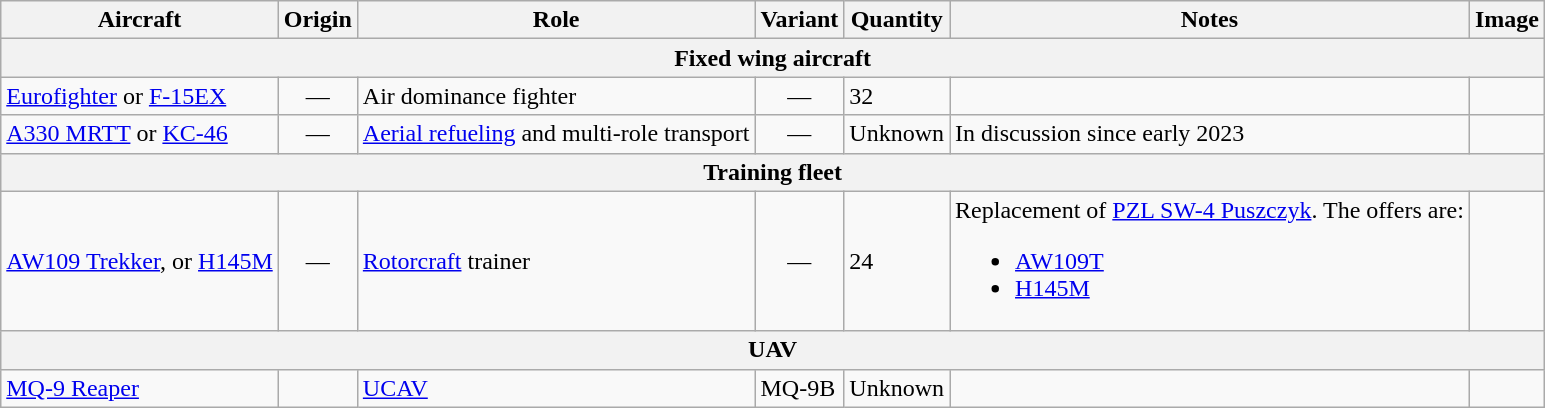<table class="wikitable">
<tr>
<th>Aircraft</th>
<th>Origin</th>
<th>Role</th>
<th>Variant</th>
<th>Quantity</th>
<th>Notes</th>
<th>Image</th>
</tr>
<tr>
<th colspan="7">Fixed wing aircraft</th>
</tr>
<tr>
<td><a href='#'>Eurofighter</a> or <a href='#'>F-15EX</a></td>
<td style="text-align: center;">—</td>
<td>Air dominance fighter</td>
<td style="text-align: center;">—</td>
<td>32</td>
<td></td>
<td></td>
</tr>
<tr>
<td><a href='#'>A330 MRTT</a> or <a href='#'>KC-46</a></td>
<td style="text-align: center;">—</td>
<td><a href='#'>Aerial refueling</a> and multi-role transport</td>
<td style="text-align: center;">—</td>
<td>Unknown</td>
<td>In discussion since early 2023</td>
<td></td>
</tr>
<tr>
<th colspan="7">Training fleet</th>
</tr>
<tr>
<td><a href='#'>AW109 Trekker</a>, or <a href='#'>H145M</a></td>
<td style="text-align: center;">—</td>
<td><a href='#'>Rotorcraft</a> trainer</td>
<td style="text-align: center;">—</td>
<td>24</td>
<td>Replacement of <a href='#'>PZL SW-4 Puszczyk</a>. The offers are:<br><ul><li><a href='#'>AW109T</a></li><li><a href='#'>H145M</a></li></ul></td>
<td></td>
</tr>
<tr>
<th colspan="7">UAV</th>
</tr>
<tr>
<td><a href='#'>MQ-9 Reaper</a></td>
<td></td>
<td><a href='#'>UCAV</a></td>
<td>MQ-9B</td>
<td>Unknown</td>
<td></td>
<td></td>
</tr>
</table>
